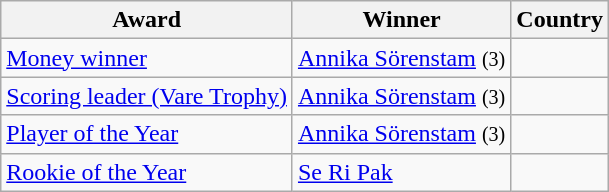<table class="wikitable">
<tr>
<th>Award</th>
<th>Winner</th>
<th>Country</th>
</tr>
<tr>
<td><a href='#'>Money winner</a></td>
<td><a href='#'>Annika Sörenstam</a> <small>(3)</small></td>
<td></td>
</tr>
<tr>
<td><a href='#'>Scoring leader (Vare Trophy)</a></td>
<td><a href='#'>Annika Sörenstam</a> <small>(3)</small></td>
<td></td>
</tr>
<tr>
<td><a href='#'>Player of the Year</a></td>
<td><a href='#'>Annika Sörenstam</a> <small>(3)</small></td>
<td></td>
</tr>
<tr>
<td><a href='#'>Rookie of the Year</a></td>
<td><a href='#'>Se Ri Pak</a></td>
<td></td>
</tr>
</table>
